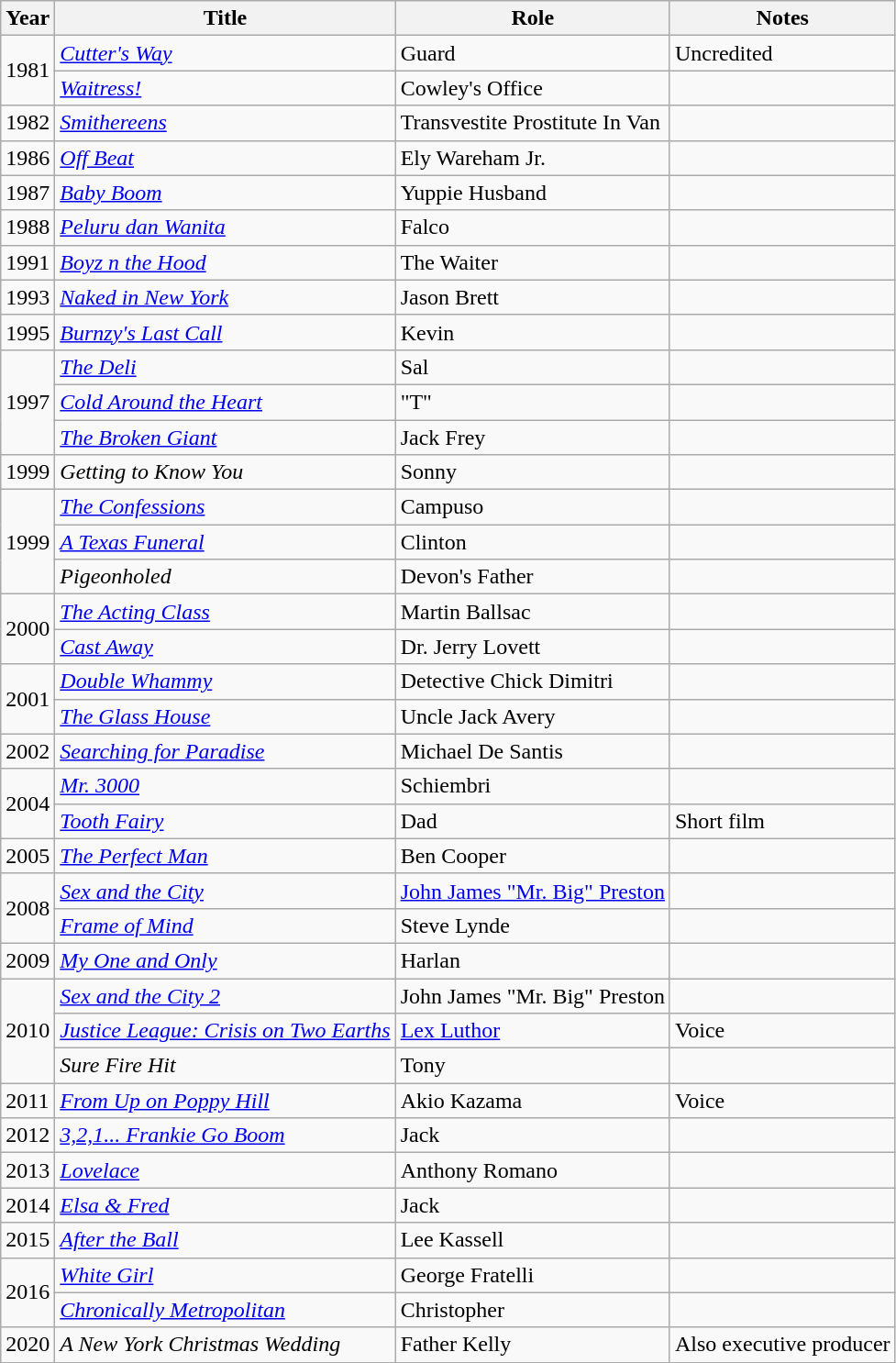<table class="wikitable sortable">
<tr>
<th>Year</th>
<th>Title</th>
<th>Role</th>
<th>Notes</th>
</tr>
<tr>
<td rowspan=2>1981</td>
<td><em><a href='#'>Cutter's Way</a></em></td>
<td>Guard</td>
<td>Uncredited</td>
</tr>
<tr>
<td><em><a href='#'>Waitress!</a></em></td>
<td>Cowley's Office</td>
<td></td>
</tr>
<tr>
<td>1982</td>
<td><em><a href='#'>Smithereens</a></em></td>
<td>Transvestite Prostitute In Van</td>
<td></td>
</tr>
<tr>
<td>1986</td>
<td><em><a href='#'>Off Beat</a></em></td>
<td>Ely Wareham Jr.</td>
<td></td>
</tr>
<tr>
<td>1987</td>
<td><em><a href='#'>Baby Boom</a></em></td>
<td>Yuppie Husband</td>
<td></td>
</tr>
<tr>
<td>1988</td>
<td><em><a href='#'>Peluru dan Wanita</a></em></td>
<td>Falco</td>
<td></td>
</tr>
<tr>
<td>1991</td>
<td><em><a href='#'>Boyz n the Hood</a></em></td>
<td>The Waiter</td>
<td></td>
</tr>
<tr>
<td>1993</td>
<td><em><a href='#'>Naked in New York</a></em></td>
<td>Jason Brett</td>
<td></td>
</tr>
<tr>
<td>1995</td>
<td><em><a href='#'>Burnzy's Last Call</a></em></td>
<td>Kevin</td>
<td></td>
</tr>
<tr>
<td rowspan=3>1997</td>
<td><em><a href='#'>The Deli</a></em></td>
<td>Sal</td>
<td></td>
</tr>
<tr>
<td><em><a href='#'>Cold Around the Heart</a></em></td>
<td>"T"</td>
<td></td>
</tr>
<tr>
<td><em><a href='#'>The Broken Giant</a></em></td>
<td>Jack Frey</td>
<td></td>
</tr>
<tr>
<td>1999</td>
<td><em>Getting to Know You</em></td>
<td>Sonny</td>
<td></td>
</tr>
<tr>
<td rowspan=3>1999</td>
<td><em><a href='#'>The Confessions</a></em></td>
<td>Campuso</td>
<td></td>
</tr>
<tr>
<td><em><a href='#'>A Texas Funeral</a></em></td>
<td>Clinton</td>
<td></td>
</tr>
<tr>
<td><em>Pigeonholed</em></td>
<td>Devon's Father</td>
<td></td>
</tr>
<tr>
<td rowspan=2>2000</td>
<td><em><a href='#'>The Acting Class</a></em></td>
<td>Martin Ballsac</td>
<td></td>
</tr>
<tr>
<td><em><a href='#'>Cast Away</a></em></td>
<td>Dr. Jerry Lovett</td>
<td></td>
</tr>
<tr>
<td rowspan=2>2001</td>
<td><em><a href='#'>Double Whammy</a></em></td>
<td>Detective Chick Dimitri</td>
<td></td>
</tr>
<tr>
<td><em><a href='#'>The Glass House</a></em></td>
<td>Uncle Jack Avery</td>
<td></td>
</tr>
<tr>
<td>2002</td>
<td><em><a href='#'>Searching for Paradise</a></em></td>
<td>Michael De Santis</td>
<td></td>
</tr>
<tr>
<td rowspan=2>2004</td>
<td><em><a href='#'>Mr. 3000</a></em></td>
<td>Schiembri</td>
<td></td>
</tr>
<tr>
<td><em><a href='#'>Tooth Fairy</a></em></td>
<td>Dad</td>
<td>Short film</td>
</tr>
<tr>
<td>2005</td>
<td><em><a href='#'>The Perfect Man</a></em></td>
<td>Ben Cooper</td>
<td></td>
</tr>
<tr>
<td rowspan=2>2008</td>
<td><em><a href='#'>Sex and the City</a></em></td>
<td><a href='#'>John James "Mr. Big" Preston</a></td>
<td></td>
</tr>
<tr>
<td><em><a href='#'>Frame of Mind</a></em></td>
<td>Steve Lynde</td>
<td></td>
</tr>
<tr>
<td>2009</td>
<td><em><a href='#'>My One and Only</a></em></td>
<td>Harlan</td>
<td></td>
</tr>
<tr>
<td rowspan=3>2010</td>
<td><em><a href='#'>Sex and the City 2</a></em></td>
<td>John James "Mr. Big" Preston</td>
<td></td>
</tr>
<tr>
<td><em><a href='#'>Justice League: Crisis on Two Earths</a></em></td>
<td><a href='#'>Lex Luthor</a></td>
<td>Voice</td>
</tr>
<tr>
<td><em>Sure Fire Hit</em></td>
<td>Tony</td>
<td></td>
</tr>
<tr>
<td>2011</td>
<td><em><a href='#'>From Up on Poppy Hill</a></em></td>
<td>Akio Kazama</td>
<td>Voice</td>
</tr>
<tr>
<td>2012</td>
<td><em><a href='#'>3,2,1... Frankie Go Boom</a></em></td>
<td>Jack</td>
<td></td>
</tr>
<tr>
<td>2013</td>
<td><em><a href='#'>Lovelace</a></em></td>
<td>Anthony Romano</td>
<td></td>
</tr>
<tr>
<td>2014</td>
<td><em><a href='#'>Elsa & Fred</a></em></td>
<td>Jack</td>
<td></td>
</tr>
<tr>
<td>2015</td>
<td><em><a href='#'>After the Ball</a></em></td>
<td>Lee Kassell</td>
<td></td>
</tr>
<tr>
<td rowspan=2>2016</td>
<td><em><a href='#'>White Girl</a></em></td>
<td>George Fratelli</td>
<td></td>
</tr>
<tr>
<td><em><a href='#'>Chronically Metropolitan</a></em></td>
<td>Christopher</td>
<td></td>
</tr>
<tr>
<td>2020</td>
<td><em>A New York Christmas Wedding</em></td>
<td>Father Kelly</td>
<td>Also executive producer</td>
</tr>
</table>
